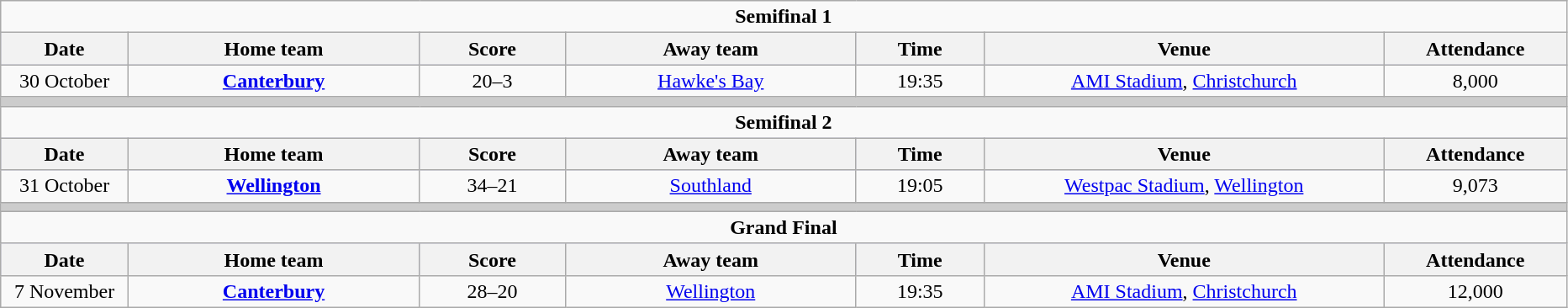<table class="wikitable" style="text-align:center">
<tr>
<td colspan=7><strong>Semifinal 1</strong></td>
</tr>
<tr bgcolor=#ccccff>
<th width=7%>Date</th>
<th width=16%>Home team</th>
<th width=8%>Score</th>
<th width=16%>Away team</th>
<th width=7%>Time</th>
<th width=22%>Venue</th>
<th width=10%>Attendance</th>
</tr>
<tr>
<td>30 October</td>
<td><strong><a href='#'>Canterbury</a></strong></td>
<td>20–3</td>
<td><a href='#'>Hawke's Bay</a></td>
<td>19:35</td>
<td><a href='#'>AMI Stadium</a>, <a href='#'>Christchurch</a></td>
<td>8,000</td>
</tr>
<tr>
<td colspan=7 bgcolor=#cccccc></td>
</tr>
<tr>
<td colspan=7><strong>Semifinal 2</strong></td>
</tr>
<tr bgcolor=#ccccff>
<th width=7%>Date</th>
<th width=16%>Home team</th>
<th width=8%>Score</th>
<th width=16%>Away team</th>
<th width=7%>Time</th>
<th width=22%>Venue</th>
<th width=10%>Attendance</th>
</tr>
<tr>
<td>31 October</td>
<td><strong><a href='#'>Wellington</a></strong></td>
<td>34–21</td>
<td><a href='#'>Southland</a></td>
<td>19:05</td>
<td><a href='#'>Westpac Stadium</a>, <a href='#'>Wellington</a></td>
<td>9,073</td>
</tr>
<tr>
<td colspan=7 bgcolor=#cccccc></td>
</tr>
<tr>
<td colspan=7><strong>Grand Final</strong></td>
</tr>
<tr bgcolor=#ccccff>
<th width=7%>Date</th>
<th width=16%>Home team</th>
<th width=8%>Score</th>
<th width=16%>Away team</th>
<th width=7%>Time</th>
<th width=22%>Venue</th>
<th width=10%>Attendance</th>
</tr>
<tr>
<td>7 November</td>
<td><strong><a href='#'>Canterbury</a></strong></td>
<td>28–20</td>
<td><a href='#'>Wellington</a></td>
<td>19:35</td>
<td><a href='#'>AMI Stadium</a>, <a href='#'>Christchurch</a></td>
<td>12,000</td>
</tr>
</table>
